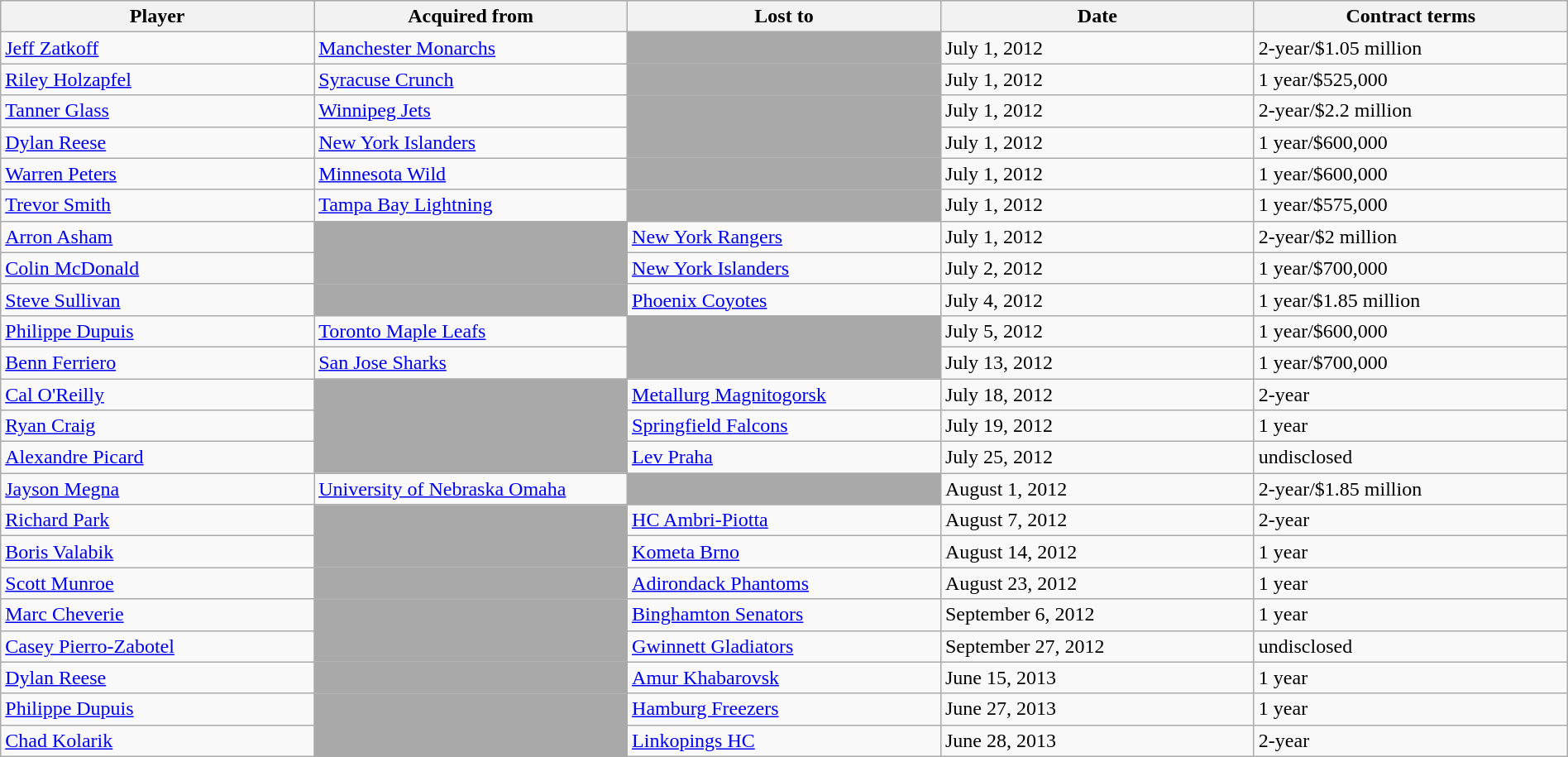<table class="wikitable" style="width:100%;">
<tr style="text-align:center; background:#ddd;">
<th style="width:20%;">Player</th>
<th style="width:20%;">Acquired from</th>
<th style="width:20%;">Lost to</th>
<th style="width:20%;">Date</th>
<th style="width:20%;">Contract terms</th>
</tr>
<tr>
<td><a href='#'>Jeff Zatkoff</a></td>
<td><a href='#'>Manchester Monarchs</a></td>
<td style="background:darkgray;"></td>
<td>July 1, 2012</td>
<td>2-year/$1.05 million</td>
</tr>
<tr>
<td><a href='#'>Riley Holzapfel</a></td>
<td><a href='#'>Syracuse Crunch</a></td>
<td style="background:darkgray;"></td>
<td>July 1, 2012</td>
<td>1 year/$525,000</td>
</tr>
<tr>
<td><a href='#'>Tanner Glass</a></td>
<td><a href='#'>Winnipeg Jets</a></td>
<td style="background:darkgray;"></td>
<td>July 1, 2012</td>
<td>2-year/$2.2 million</td>
</tr>
<tr>
<td><a href='#'>Dylan Reese</a></td>
<td><a href='#'>New York Islanders</a></td>
<td style="background:darkgray;"></td>
<td>July 1, 2012</td>
<td>1 year/$600,000</td>
</tr>
<tr>
<td><a href='#'>Warren Peters</a></td>
<td><a href='#'>Minnesota Wild</a></td>
<td style="background:darkgray;"></td>
<td>July 1, 2012</td>
<td>1 year/$600,000</td>
</tr>
<tr>
<td><a href='#'>Trevor Smith</a></td>
<td><a href='#'>Tampa Bay Lightning</a></td>
<td style="background:darkgray;"></td>
<td>July 1, 2012</td>
<td>1 year/$575,000</td>
</tr>
<tr>
<td><a href='#'>Arron Asham</a></td>
<td style="background:darkgray;"></td>
<td><a href='#'>New York Rangers</a></td>
<td>July 1, 2012</td>
<td>2-year/$2 million</td>
</tr>
<tr>
<td><a href='#'>Colin McDonald</a></td>
<td style="background:darkgray;"></td>
<td><a href='#'>New York Islanders</a></td>
<td>July 2, 2012</td>
<td>1 year/$700,000</td>
</tr>
<tr>
<td><a href='#'>Steve Sullivan</a></td>
<td style="background:darkgray;"></td>
<td><a href='#'>Phoenix Coyotes</a></td>
<td>July 4, 2012</td>
<td>1 year/$1.85 million</td>
</tr>
<tr>
<td><a href='#'>Philippe Dupuis</a></td>
<td><a href='#'>Toronto Maple Leafs</a></td>
<td style="background:darkgray;"></td>
<td>July 5, 2012</td>
<td>1 year/$600,000</td>
</tr>
<tr>
<td><a href='#'>Benn Ferriero</a></td>
<td><a href='#'>San Jose Sharks</a></td>
<td style="background:darkgray;"></td>
<td>July 13, 2012</td>
<td>1 year/$700,000</td>
</tr>
<tr>
<td><a href='#'>Cal O'Reilly</a></td>
<td style="background:darkgray;"></td>
<td><a href='#'>Metallurg Magnitogorsk</a></td>
<td>July 18, 2012</td>
<td>2-year</td>
</tr>
<tr>
<td><a href='#'>Ryan Craig</a></td>
<td style="background:darkgray;"></td>
<td><a href='#'>Springfield Falcons</a></td>
<td>July 19, 2012</td>
<td>1 year</td>
</tr>
<tr>
<td><a href='#'>Alexandre Picard</a></td>
<td style="background:darkgray;"></td>
<td><a href='#'>Lev Praha</a></td>
<td>July 25, 2012</td>
<td>undisclosed</td>
</tr>
<tr>
<td><a href='#'>Jayson Megna</a></td>
<td><a href='#'>University of Nebraska Omaha</a></td>
<td style="background:darkgray;"></td>
<td>August 1, 2012</td>
<td>2-year/$1.85 million</td>
</tr>
<tr>
<td><a href='#'>Richard Park</a></td>
<td style="background:darkgray;"></td>
<td><a href='#'>HC Ambri-Piotta</a></td>
<td>August 7, 2012</td>
<td>2-year</td>
</tr>
<tr>
<td><a href='#'>Boris Valabik</a></td>
<td style="background:darkgray;"></td>
<td><a href='#'>Kometa Brno</a></td>
<td>August 14, 2012</td>
<td>1 year</td>
</tr>
<tr>
<td><a href='#'>Scott Munroe</a></td>
<td style="background:darkgray;"></td>
<td><a href='#'>Adirondack Phantoms</a></td>
<td>August 23, 2012</td>
<td>1 year</td>
</tr>
<tr>
<td><a href='#'>Marc Cheverie</a></td>
<td style="background:darkgray;"></td>
<td><a href='#'>Binghamton Senators</a></td>
<td>September 6, 2012</td>
<td>1 year</td>
</tr>
<tr>
<td><a href='#'>Casey Pierro-Zabotel</a></td>
<td style="background:darkgray;"></td>
<td><a href='#'>Gwinnett Gladiators</a></td>
<td>September 27, 2012</td>
<td>undisclosed</td>
</tr>
<tr>
<td><a href='#'>Dylan Reese</a></td>
<td style="background:darkgray;"></td>
<td><a href='#'>Amur Khabarovsk</a></td>
<td>June 15, 2013</td>
<td>1 year</td>
</tr>
<tr>
<td><a href='#'>Philippe Dupuis</a></td>
<td style="background:darkgray;"></td>
<td><a href='#'>Hamburg Freezers</a></td>
<td>June 27, 2013</td>
<td>1 year</td>
</tr>
<tr>
<td><a href='#'>Chad Kolarik</a></td>
<td style="background:darkgray;"></td>
<td><a href='#'>Linkopings HC</a></td>
<td>June 28, 2013</td>
<td>2-year</td>
</tr>
</table>
